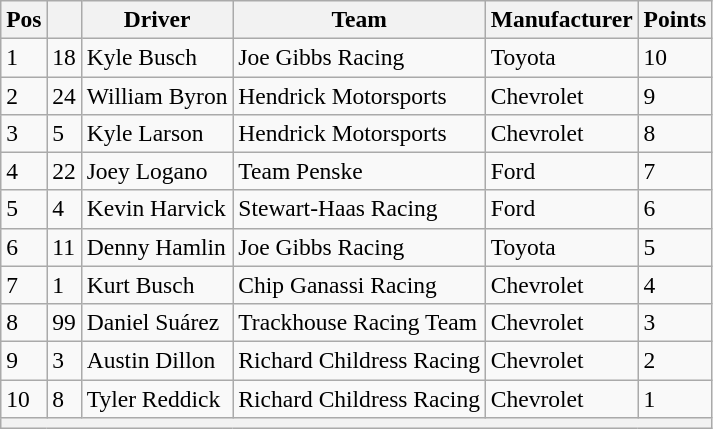<table class="wikitable" style="font-size:98%">
<tr>
<th>Pos</th>
<th></th>
<th>Driver</th>
<th>Team</th>
<th>Manufacturer</th>
<th>Points</th>
</tr>
<tr>
<td>1</td>
<td>18</td>
<td>Kyle Busch</td>
<td>Joe Gibbs Racing</td>
<td>Toyota</td>
<td>10</td>
</tr>
<tr>
<td>2</td>
<td>24</td>
<td>William Byron</td>
<td>Hendrick Motorsports</td>
<td>Chevrolet</td>
<td>9</td>
</tr>
<tr>
<td>3</td>
<td>5</td>
<td>Kyle Larson</td>
<td>Hendrick Motorsports</td>
<td>Chevrolet</td>
<td>8</td>
</tr>
<tr>
<td>4</td>
<td>22</td>
<td>Joey Logano</td>
<td>Team Penske</td>
<td>Ford</td>
<td>7</td>
</tr>
<tr>
<td>5</td>
<td>4</td>
<td>Kevin Harvick</td>
<td>Stewart-Haas Racing</td>
<td>Ford</td>
<td>6</td>
</tr>
<tr>
<td>6</td>
<td>11</td>
<td>Denny Hamlin</td>
<td>Joe Gibbs Racing</td>
<td>Toyota</td>
<td>5</td>
</tr>
<tr>
<td>7</td>
<td>1</td>
<td>Kurt Busch</td>
<td>Chip Ganassi Racing</td>
<td>Chevrolet</td>
<td>4</td>
</tr>
<tr>
<td>8</td>
<td>99</td>
<td>Daniel Suárez</td>
<td>Trackhouse Racing Team</td>
<td>Chevrolet</td>
<td>3</td>
</tr>
<tr>
<td>9</td>
<td>3</td>
<td>Austin Dillon</td>
<td>Richard Childress Racing</td>
<td>Chevrolet</td>
<td>2</td>
</tr>
<tr>
<td>10</td>
<td>8</td>
<td>Tyler Reddick</td>
<td>Richard Childress Racing</td>
<td>Chevrolet</td>
<td>1</td>
</tr>
<tr>
<th colspan="6"></th>
</tr>
</table>
